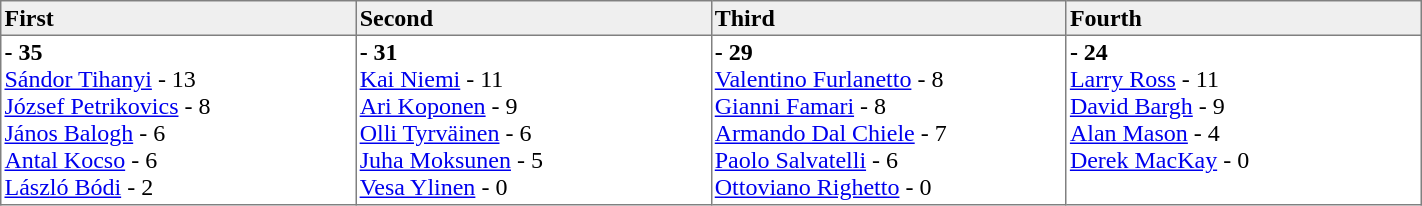<table border=1 cellpadding=2 cellspacing=0 width=75% style="border-collapse:collapse">
<tr align=left style="background:#efefef;">
<th width=20%>First</th>
<th width=20%>Second</th>
<th width=20%>Third</th>
<th width=20%>Fourth</th>
</tr>
<tr align=left>
<td valign=top><strong> - 35</strong><br><a href='#'>Sándor Tihanyi</a> - 13 <br><a href='#'>József Petrikovics</a> - 8 <br><a href='#'>János Balogh</a> - 6 <br><a href='#'>Antal Kocso</a> - 6 <br><a href='#'>László Bódi</a> - 2</td>
<td valign=top><strong> - 31</strong><br><a href='#'>Kai Niemi</a> - 11 <br><a href='#'>Ari Koponen</a> - 9 <br><a href='#'>Olli Tyrväinen</a> - 6 <br><a href='#'>Juha Moksunen</a> - 5 <br><a href='#'>Vesa Ylinen</a> - 0</td>
<td valign=top><strong> - 29</strong><br><a href='#'>Valentino Furlanetto</a> - 8 <br><a href='#'>Gianni Famari</a> - 8 <br><a href='#'>Armando Dal Chiele</a> - 7 <br><a href='#'>Paolo Salvatelli</a> - 6 <br><a href='#'>Ottoviano Righetto</a> - 0</td>
<td valign=top><strong> - 24</strong><br><a href='#'>Larry Ross</a> - 11 <br><a href='#'>David Bargh</a> - 9 <br><a href='#'>Alan Mason</a> - 4 <br><a href='#'>Derek MacKay</a> - 0</td>
</tr>
</table>
